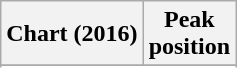<table class="wikitable sortable plainrowheaders" style="text-align:center">
<tr>
<th scope="col">Chart (2016)</th>
<th scope="col">Peak<br> position</th>
</tr>
<tr>
</tr>
<tr>
</tr>
<tr>
</tr>
</table>
